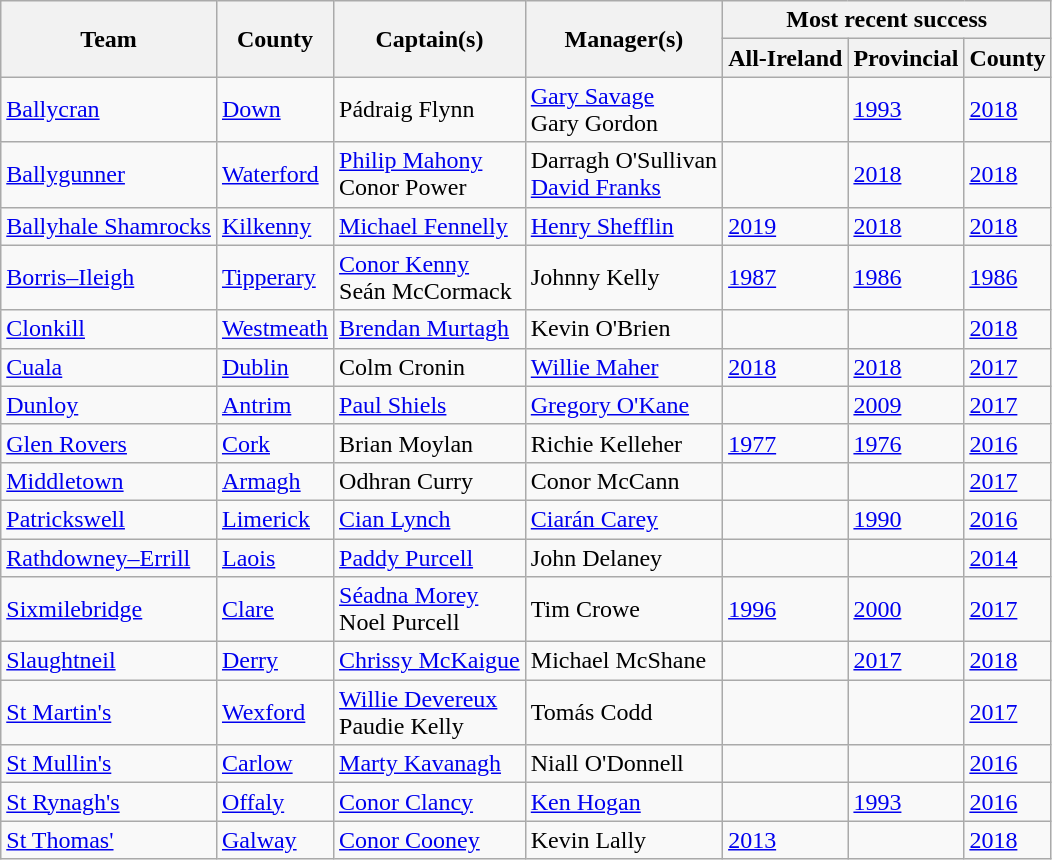<table class="wikitable sortable">
<tr>
<th rowspan="2">Team</th>
<th rowspan="2">County</th>
<th rowspan="2">Captain(s)</th>
<th rowspan="2">Manager(s)</th>
<th colspan="3">Most recent success</th>
</tr>
<tr>
<th>All-Ireland</th>
<th>Provincial</th>
<th>County</th>
</tr>
<tr>
<td> <a href='#'>Ballycran</a></td>
<td> <a href='#'>Down</a></td>
<td>Pádraig Flynn</td>
<td><a href='#'>Gary Savage</a><br>Gary Gordon</td>
<td></td>
<td><a href='#'>1993</a></td>
<td><a href='#'>2018</a></td>
</tr>
<tr>
<td> <a href='#'>Ballygunner</a></td>
<td> <a href='#'>Waterford</a></td>
<td><a href='#'>Philip Mahony</a><br>Conor Power</td>
<td>Darragh O'Sullivan<br><a href='#'>David Franks</a></td>
<td></td>
<td><a href='#'>2018</a></td>
<td><a href='#'>2018</a></td>
</tr>
<tr>
<td> <a href='#'>Ballyhale Shamrocks</a></td>
<td> <a href='#'>Kilkenny</a></td>
<td><a href='#'>Michael Fennelly</a></td>
<td><a href='#'>Henry Shefflin</a></td>
<td><a href='#'>2019</a></td>
<td><a href='#'>2018</a></td>
<td><a href='#'>2018</a></td>
</tr>
<tr>
<td> <a href='#'>Borris–Ileigh</a></td>
<td> <a href='#'>Tipperary</a></td>
<td><a href='#'>Conor Kenny</a><br>Seán McCormack</td>
<td>Johnny Kelly</td>
<td><a href='#'>1987</a></td>
<td><a href='#'>1986</a></td>
<td><a href='#'>1986</a></td>
</tr>
<tr>
<td> <a href='#'>Clonkill</a></td>
<td> <a href='#'>Westmeath</a></td>
<td><a href='#'>Brendan Murtagh</a></td>
<td>Kevin O'Brien</td>
<td></td>
<td></td>
<td><a href='#'>2018</a></td>
</tr>
<tr>
<td> <a href='#'>Cuala</a></td>
<td> <a href='#'>Dublin</a></td>
<td>Colm Cronin</td>
<td><a href='#'>Willie Maher</a></td>
<td><a href='#'>2018</a></td>
<td><a href='#'>2018</a></td>
<td><a href='#'>2017</a></td>
</tr>
<tr>
<td> <a href='#'>Dunloy</a></td>
<td> <a href='#'>Antrim</a></td>
<td><a href='#'>Paul Shiels</a></td>
<td><a href='#'>Gregory O'Kane</a></td>
<td></td>
<td><a href='#'>2009</a></td>
<td><a href='#'>2017</a></td>
</tr>
<tr>
<td> <a href='#'>Glen Rovers</a></td>
<td> <a href='#'>Cork</a></td>
<td>Brian Moylan</td>
<td>Richie Kelleher</td>
<td><a href='#'>1977</a></td>
<td><a href='#'>1976</a></td>
<td><a href='#'>2016</a></td>
</tr>
<tr>
<td> <a href='#'>Middletown</a></td>
<td> <a href='#'>Armagh</a></td>
<td>Odhran Curry</td>
<td>Conor McCann</td>
<td></td>
<td></td>
<td><a href='#'>2017</a></td>
</tr>
<tr>
<td> <a href='#'>Patrickswell</a></td>
<td> <a href='#'>Limerick</a></td>
<td><a href='#'>Cian Lynch</a></td>
<td><a href='#'>Ciarán Carey</a></td>
<td></td>
<td><a href='#'>1990</a></td>
<td><a href='#'>2016</a></td>
</tr>
<tr>
<td> <a href='#'>Rathdowney–Errill</a></td>
<td> <a href='#'>Laois</a></td>
<td><a href='#'>Paddy Purcell</a></td>
<td>John Delaney</td>
<td></td>
<td></td>
<td><a href='#'>2014</a></td>
</tr>
<tr>
<td> <a href='#'>Sixmilebridge</a></td>
<td> <a href='#'>Clare</a></td>
<td><a href='#'>Séadna Morey</a><br>Noel Purcell</td>
<td>Tim Crowe</td>
<td><a href='#'>1996</a></td>
<td><a href='#'>2000</a></td>
<td><a href='#'>2017</a></td>
</tr>
<tr>
<td> <a href='#'>Slaughtneil</a></td>
<td> <a href='#'>Derry</a></td>
<td><a href='#'>Chrissy McKaigue</a></td>
<td>Michael McShane</td>
<td></td>
<td><a href='#'>2017</a></td>
<td><a href='#'>2018</a></td>
</tr>
<tr>
<td> <a href='#'>St Martin's</a></td>
<td> <a href='#'>Wexford</a></td>
<td><a href='#'>Willie Devereux</a><br>Paudie Kelly</td>
<td>Tomás Codd</td>
<td></td>
<td></td>
<td><a href='#'>2017</a></td>
</tr>
<tr>
<td> <a href='#'>St Mullin's</a></td>
<td> <a href='#'>Carlow</a></td>
<td><a href='#'>Marty Kavanagh</a></td>
<td>Niall O'Donnell</td>
<td></td>
<td></td>
<td><a href='#'>2016</a></td>
</tr>
<tr>
<td> <a href='#'>St Rynagh's</a></td>
<td> <a href='#'>Offaly</a></td>
<td><a href='#'>Conor Clancy</a></td>
<td><a href='#'>Ken Hogan</a></td>
<td></td>
<td><a href='#'>1993</a></td>
<td><a href='#'>2016</a></td>
</tr>
<tr>
<td> <a href='#'>St Thomas'</a></td>
<td> <a href='#'>Galway</a></td>
<td><a href='#'>Conor Cooney</a></td>
<td>Kevin Lally</td>
<td><a href='#'>2013</a></td>
<td></td>
<td><a href='#'>2018</a></td>
</tr>
</table>
